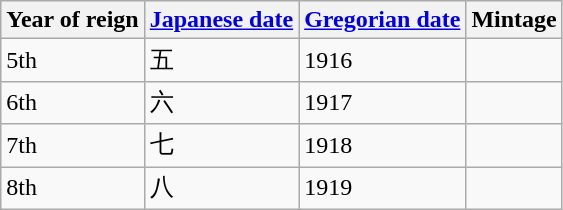<table class="wikitable sortable">
<tr>
<th>Year of reign</th>
<th class="unsortable"><a href='#'>Japanese date</a></th>
<th><a href='#'>Gregorian date</a></th>
<th>Mintage</th>
</tr>
<tr>
<td>5th</td>
<td>五</td>
<td>1916</td>
<td></td>
</tr>
<tr>
<td>6th</td>
<td>六</td>
<td>1917</td>
<td></td>
</tr>
<tr>
<td>7th</td>
<td>七</td>
<td>1918</td>
<td></td>
</tr>
<tr>
<td>8th</td>
<td>八</td>
<td>1919</td>
<td></td>
</tr>
</table>
